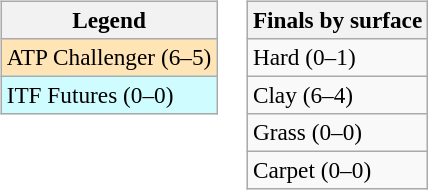<table>
<tr valign=top>
<td><br><table class=wikitable style=font-size:97%>
<tr>
<th>Legend</th>
</tr>
<tr bgcolor=moccasin>
<td>ATP Challenger (6–5)</td>
</tr>
<tr bgcolor=cffcff>
<td>ITF Futures (0–0)</td>
</tr>
</table>
</td>
<td><br><table class=wikitable style=font-size:97%>
<tr>
<th>Finals by surface</th>
</tr>
<tr>
<td>Hard (0–1)</td>
</tr>
<tr>
<td>Clay (6–4)</td>
</tr>
<tr>
<td>Grass (0–0)</td>
</tr>
<tr>
<td>Carpet (0–0)</td>
</tr>
</table>
</td>
</tr>
</table>
